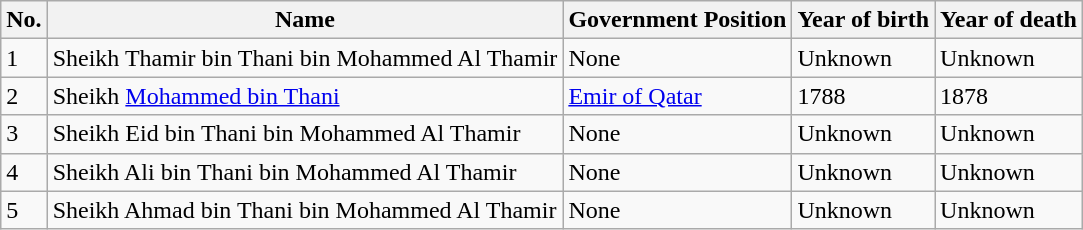<table class="wikitable">
<tr>
<th>No.</th>
<th>Name</th>
<th>Government Position</th>
<th>Year of birth</th>
<th>Year of death</th>
</tr>
<tr>
<td>1</td>
<td>Sheikh Thamir bin Thani bin Mohammed Al Thamir</td>
<td>None</td>
<td>Unknown</td>
<td>Unknown</td>
</tr>
<tr>
<td>2</td>
<td>Sheikh <a href='#'>Mohammed bin Thani</a></td>
<td><a href='#'>Emir of Qatar</a></td>
<td>1788</td>
<td>1878</td>
</tr>
<tr>
<td>3</td>
<td>Sheikh Eid bin Thani bin Mohammed Al Thamir</td>
<td>None</td>
<td>Unknown</td>
<td>Unknown</td>
</tr>
<tr>
<td>4</td>
<td>Sheikh Ali bin Thani bin Mohammed Al Thamir</td>
<td>None</td>
<td>Unknown</td>
<td>Unknown</td>
</tr>
<tr>
<td>5</td>
<td>Sheikh Ahmad bin Thani bin Mohammed Al Thamir</td>
<td>None</td>
<td>Unknown</td>
<td>Unknown</td>
</tr>
</table>
